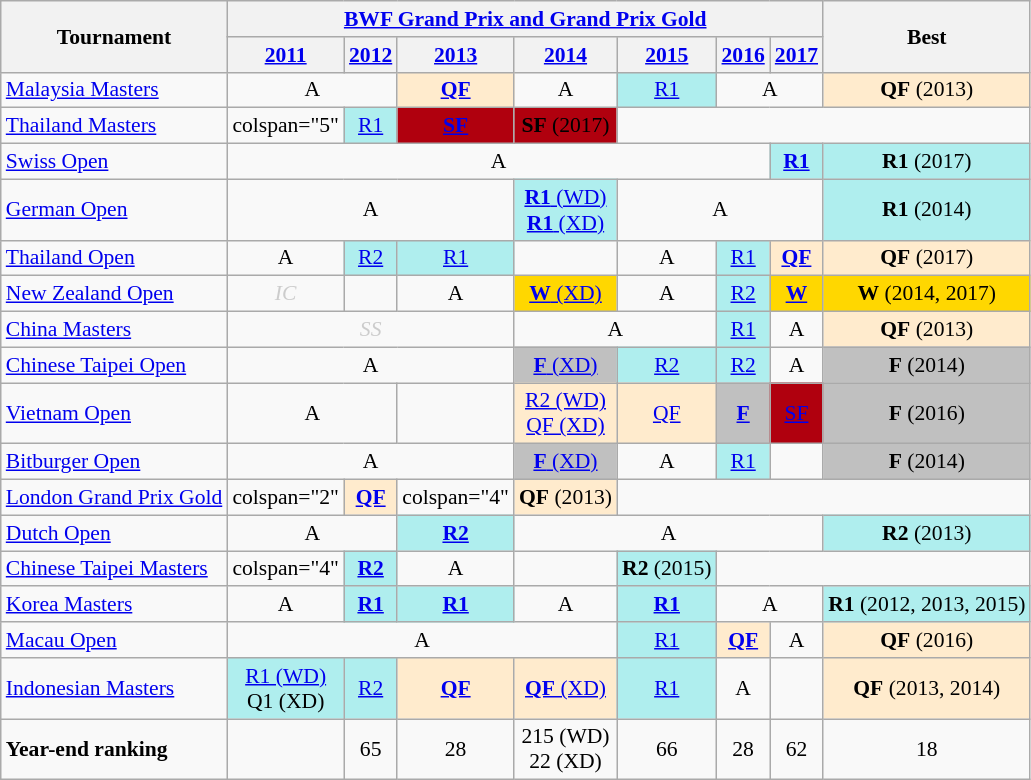<table class="wikitable" style="font-size: 90%; text-align:center">
<tr>
<th rowspan="2">Tournament</th>
<th colspan="7"><strong><a href='#'>BWF Grand Prix and Grand Prix Gold</a></strong></th>
<th rowspan="2">Best</th>
</tr>
<tr>
<th><a href='#'>2011</a></th>
<th><a href='#'>2012</a></th>
<th><a href='#'>2013</a></th>
<th><a href='#'>2014</a></th>
<th><a href='#'>2015</a></th>
<th><a href='#'>2016</a></th>
<th><a href='#'>2017</a></th>
</tr>
<tr>
<td align=left><a href='#'>Malaysia Masters</a></td>
<td colspan="2">A</td>
<td bgcolor=FFEBCD><a href='#'><strong>QF</strong></a></td>
<td>A</td>
<td bgcolor=AFEEEE><a href='#'>R1</a></td>
<td colspan="2">A</td>
<td bgcolor=FFEBCD><strong>QF</strong> (2013)</td>
</tr>
<tr>
<td align=left><a href='#'>Thailand Masters</a></td>
<td>colspan="5" </td>
<td bgcolor=AFEEEE><a href='#'>R1</a></td>
<td bgcolor=Bronze><a href='#'><strong>SF</strong></a></td>
<td bgcolor=Bronze><strong>SF</strong> (2017)</td>
</tr>
<tr>
<td align=left><a href='#'>Swiss Open</a></td>
<td colspan="6">A</td>
<td bgcolor=AFEEEE><a href='#'><strong>R1</strong></a></td>
<td bgcolor=AFEEEE><strong>R1</strong> (2017)</td>
</tr>
<tr>
<td align=left><a href='#'>German Open</a></td>
<td colspan="3">A</td>
<td bgcolor=AFEEEE><a href='#'><strong>R1</strong> (WD)</a><br><a href='#'><strong>R1</strong> (XD)</a></td>
<td colspan="3">A</td>
<td bgcolor=AFEEEE><strong>R1</strong> (2014)</td>
</tr>
<tr>
<td align=left><a href='#'>Thailand Open</a></td>
<td>A</td>
<td bgcolor=AFEEEE><a href='#'>R2</a></td>
<td bgcolor=AFEEEE><a href='#'>R1</a></td>
<td></td>
<td>A</td>
<td bgcolor=AFEEEE><a href='#'>R1</a></td>
<td bgcolor=FFEBCD><a href='#'><strong>QF</strong></a></td>
<td bgcolor=FFEBCD><strong>QF</strong> (2017)</td>
</tr>
<tr>
<td align=left><a href='#'>New Zealand Open</a></td>
<td style="color:#ccc"><em>IC</em></td>
<td></td>
<td>A</td>
<td bgcolor=Gold><a href='#'><strong>W</strong> (XD)</a></td>
<td>A</td>
<td bgcolor=AFEEEE><a href='#'>R2</a></td>
<td bgcolor=Gold><a href='#'><strong>W</strong></a></td>
<td bgcolor=Gold><strong>W</strong> (2014, 2017)</td>
</tr>
<tr>
<td align=left><a href='#'>China Masters</a></td>
<td colspan="3" style=color:#ccc><em>SS</em></td>
<td colspan="2">A</td>
<td bgcolor=AFEEEE><a href='#'>R1</a></td>
<td>A</td>
<td bgcolor=FFEBCD><strong>QF</strong> (2013)</td>
</tr>
<tr>
<td align=left><a href='#'>Chinese Taipei Open</a></td>
<td colspan="3">A</td>
<td bgcolor=Silver><a href='#'><strong>F</strong> (XD)</a></td>
<td bgcolor=AFEEEE><a href='#'>R2</a></td>
<td bgcolor=AFEEEE><a href='#'>R2</a></td>
<td>A</td>
<td bgcolor=Silver><strong>F</strong> (2014)</td>
</tr>
<tr>
<td align=left><a href='#'>Vietnam Open</a></td>
<td colspan="2">A</td>
<td></td>
<td bgcolor=FFEBCD><a href='#'>R2 (WD)</a><br><a href='#'>QF (XD)</a></td>
<td bgcolor=FFEBCD><a href='#'>QF</a></td>
<td bgcolor=Silver><a href='#'><strong>F</strong></a></td>
<td bgcolor=Bronze><a href='#'>SF</a></td>
<td bgcolor=Silver><strong>F</strong> (2016)</td>
</tr>
<tr>
<td align=left><a href='#'>Bitburger Open</a></td>
<td colspan="3">A</td>
<td bgcolor=Silver><a href='#'><strong>F</strong> (XD)</a></td>
<td>A</td>
<td bgcolor=AFEEEE><a href='#'>R1</a></td>
<td></td>
<td bgcolor=Silver><strong>F</strong> (2014)</td>
</tr>
<tr>
<td align=left><a href='#'>London Grand Prix Gold</a></td>
<td>colspan="2" </td>
<td bgcolor=FFEBCD><a href='#'><strong>QF</strong></a></td>
<td>colspan="4" </td>
<td bgcolor=FFEBCD><strong>QF</strong> (2013)</td>
</tr>
<tr>
<td align=left><a href='#'>Dutch Open</a></td>
<td colspan="2">A</td>
<td bgcolor=AFEEEE><a href='#'><strong>R2</strong></a></td>
<td colspan="4">A</td>
<td bgcolor=AFEEEE><strong>R2</strong> (2013)</td>
</tr>
<tr>
<td align=left><a href='#'>Chinese Taipei Masters</a></td>
<td>colspan="4" </td>
<td bgcolor=AFEEEE><a href='#'><strong>R2</strong></a></td>
<td>A</td>
<td></td>
<td bgcolor=AFEEEE><strong>R2</strong> (2015)</td>
</tr>
<tr>
<td align=left><a href='#'>Korea Masters</a></td>
<td>A</td>
<td bgcolor=AFEEEE><a href='#'><strong>R1</strong></a></td>
<td bgcolor=AFEEEE><a href='#'><strong>R1</strong></a></td>
<td>A</td>
<td bgcolor=AFEEEE><a href='#'><strong>R1</strong></a></td>
<td colspan="2">A</td>
<td bgcolor=AFEEEE><strong>R1</strong> (2012, 2013, 2015)</td>
</tr>
<tr>
<td align=left><a href='#'>Macau Open</a></td>
<td colspan="4">A</td>
<td bgcolor=AFEEEE><a href='#'>R1</a></td>
<td bgcolor=FFEBCD><a href='#'><strong>QF</strong></a></td>
<td>A</td>
<td bgcolor=FFEBCD><strong>QF</strong> (2016)</td>
</tr>
<tr>
<td align=left><a href='#'>Indonesian Masters</a></td>
<td bgcolor=AFEEEE><a href='#'>R1 (WD)</a><br> Q1 (XD)</td>
<td bgcolor=AFEEEE><a href='#'>R2</a></td>
<td bgcolor=FFEBCD><a href='#'><strong>QF</strong></a></td>
<td bgcolor=FFEBCD><a href='#'><strong>QF</strong> (XD)</a></td>
<td bgcolor=AFEEEE><a href='#'>R1</a></td>
<td>A</td>
<td></td>
<td bgcolor=FFEBCD><strong>QF</strong> (2013, 2014)</td>
</tr>
<tr>
<td align=left><strong>Year-end ranking</strong></td>
<td></td>
<td>65</td>
<td>28</td>
<td>215 (WD)<br>22 (XD)</td>
<td>66</td>
<td>28</td>
<td>62</td>
<td>18</td>
</tr>
</table>
